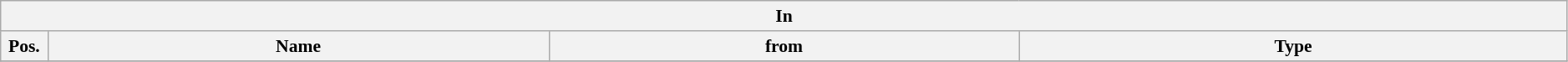<table class="wikitable" style="font-size:90%;width:99%;">
<tr>
<th colspan="4">In</th>
</tr>
<tr>
<th width=3%>Pos.</th>
<th width=32%>Name</th>
<th width=30%>from</th>
<th width=35%>Type</th>
</tr>
<tr>
</tr>
</table>
